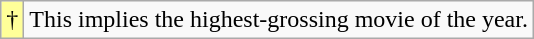<table class="wikitable">
<tr>
<td style="background-color:#FFFF99">†</td>
<td>This implies the highest-grossing movie of the year.</td>
</tr>
</table>
